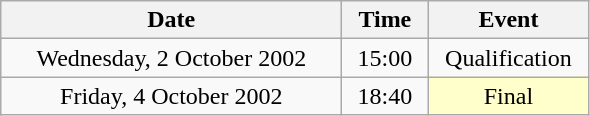<table class = "wikitable" style="text-align:center;">
<tr>
<th width=220>Date</th>
<th width=50>Time</th>
<th width=100>Event</th>
</tr>
<tr>
<td>Wednesday, 2 October 2002</td>
<td>15:00</td>
<td>Qualification</td>
</tr>
<tr>
<td>Friday, 4 October 2002</td>
<td>18:40</td>
<td bgcolor=ffffcc>Final</td>
</tr>
</table>
